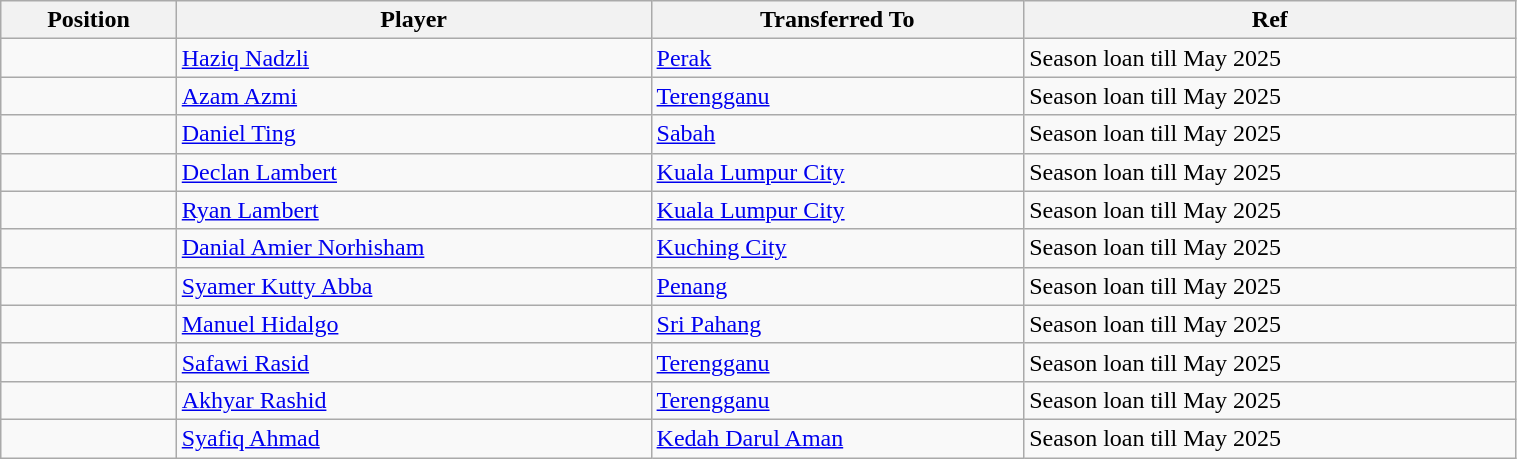<table class="wikitable sortable" style="width:80%; font-size:100%; text-align:left;">
<tr>
<th>Position</th>
<th>Player</th>
<th>Transferred To</th>
<th>Ref</th>
</tr>
<tr>
<td></td>
<td> <a href='#'>Haziq Nadzli</a></td>
<td> <a href='#'>Perak</a></td>
<td>Season loan till May 2025  </td>
</tr>
<tr>
<td></td>
<td> <a href='#'>Azam Azmi</a></td>
<td> <a href='#'>Terengganu</a></td>
<td>Season loan till May 2025</td>
</tr>
<tr>
<td></td>
<td> <a href='#'>Daniel Ting</a></td>
<td> <a href='#'>Sabah</a></td>
<td>Season loan till May 2025</td>
</tr>
<tr>
<td></td>
<td> <a href='#'>Declan Lambert</a></td>
<td> <a href='#'>Kuala Lumpur City</a></td>
<td>Season loan till May 2025</td>
</tr>
<tr>
<td></td>
<td> <a href='#'>Ryan Lambert</a></td>
<td> <a href='#'>Kuala Lumpur City</a></td>
<td>Season loan till May 2025</td>
</tr>
<tr>
<td></td>
<td> <a href='#'>Danial Amier Norhisham</a></td>
<td> <a href='#'>Kuching City</a></td>
<td>Season loan till May 2025</td>
</tr>
<tr>
<td></td>
<td> <a href='#'>Syamer Kutty Abba</a></td>
<td> <a href='#'>Penang</a></td>
<td>Season loan till May 2025</td>
</tr>
<tr>
<td></td>
<td> <a href='#'>Manuel Hidalgo</a></td>
<td> <a href='#'>Sri Pahang</a></td>
<td>Season loan till May 2025</td>
</tr>
<tr>
<td></td>
<td> <a href='#'>Safawi Rasid</a></td>
<td> <a href='#'>Terengganu</a></td>
<td>Season loan till May 2025 </td>
</tr>
<tr>
<td></td>
<td> <a href='#'>Akhyar Rashid</a></td>
<td> <a href='#'>Terengganu</a></td>
<td>Season loan till May 2025  </td>
</tr>
<tr>
<td></td>
<td> <a href='#'>Syafiq Ahmad</a></td>
<td> <a href='#'>Kedah Darul Aman</a></td>
<td>Season loan till May 2025</td>
</tr>
</table>
